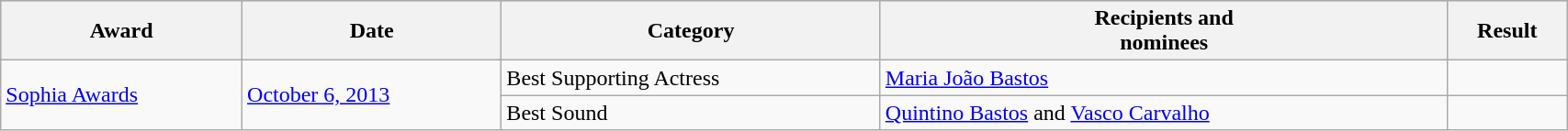<table class="wikitable sortable" width="90%">
<tr style="background:#ccc; text-align:center;">
<th>Award</th>
<th>Date</th>
<th>Category</th>
<th>Recipients and <br>nominees</th>
<th>Result</th>
</tr>
<tr>
<td rowspan="4"><a href='#'>Sophia Awards</a></td>
<td rowspan="2"><a href='#'>October 6, 2013</a></td>
<td>Best Supporting Actress</td>
<td><a href='#'>Maria João Bastos</a></td>
<td></td>
</tr>
<tr>
<td>Best Sound</td>
<td><a href='#'>Quintino Bastos</a> and <a href='#'>Vasco Carvalho</a></td>
<td></td>
</tr>
</table>
